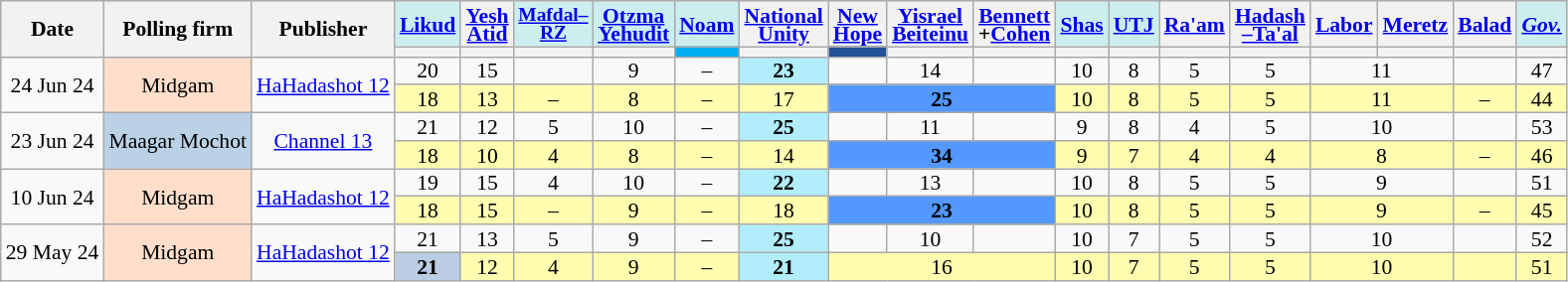<table class="wikitable sortable" style=text-align:center;font-size:90%;line-height:12px>
<tr>
<th rowspan=2>Date</th>
<th rowspan=2>Polling firm</th>
<th rowspan=2>Publisher</th>
<th style=background:#cee><a href='#'>Likud</a></th>
<th><a href='#'>Yesh<br>Atid</a></th>
<th style=background:#cee;font-size:90%><a href='#'>Mafdal–<br>RZ</a></th>
<th style=background:#cee><a href='#'>Otzma<br>Yehudit</a></th>
<th style=background:#cee><a href='#'>Noam</a></th>
<th><a href='#'>National<br>Unity</a></th>
<th><a href='#'>New<br>Hope</a></th>
<th><a href='#'>Yisrael<br>Beiteinu</a></th>
<th><a href='#'>Bennett</a><br>+<a href='#'>Cohen</a></th>
<th style=background:#cee><a href='#'>Shas</a></th>
<th style=background:#cee><a href='#'>UTJ</a></th>
<th><a href='#'>Ra'am</a></th>
<th><a href='#'>Hadash<br>–Ta'al</a></th>
<th><a href='#'>Labor</a></th>
<th><a href='#'>Meretz</a></th>
<th><a href='#'>Balad</a></th>
<th style=background:#cee><a href='#'><em>Gov.</em></a></th>
</tr>
<tr>
<th style=background:></th>
<th style=background:></th>
<th style=background:></th>
<th style=background:></th>
<th style=background:#01AFF0></th>
<th style=background:></th>
<th style=background:#235298></th>
<th style=background:></th>
<th style=background:></th>
<th style=background:></th>
<th style=background:></th>
<th style=background:></th>
<th style=background:></th>
<th style=background:></th>
<th style=background:></th>
<th style=background:></th>
<th style=background:></th>
</tr>
<tr>
<td rowspan=2 data-sort-value=2024-06-24>24 Jun 24</td>
<td rowspan=2 style=background:#FFDFCC>Midgam</td>
<td rowspan=2><a href='#'>HaHadashot 12</a></td>
<td>20					</td>
<td>15					</td>
<td>	</td>
<td>9					</td>
<td>–					</td>
<td style=background:#B2EDFB><strong>23</strong>	</td>
<td>	</td>
<td>14					</td>
<td>			</td>
<td>10					</td>
<td>8					</td>
<td>5					</td>
<td>5					</td>
<td colspan=2>11		</td>
<td>	</td>
<td>47					</td>
</tr>
<tr style=background:#fffdb0>
<td>18					</td>
<td>13					</td>
<td>–					</td>
<td>8					</td>
<td>–					</td>
<td>17					</td>
<td colspan=3 style=background:#5398ff><strong>25</strong>	</td>
<td>10					</td>
<td>8					</td>
<td>5					</td>
<td>5					</td>
<td colspan=2>11		</td>
<td>–					</td>
<td>44					</td>
</tr>
<tr>
<td rowspan=2 data-sort-value=2024-06-23>23 Jun 24</td>
<td rowspan=2 style=background:#BAD1E6>Maagar Mochot</td>
<td rowspan=2><a href='#'>Channel 13</a></td>
<td>21					</td>
<td>12					</td>
<td>5					</td>
<td>10					</td>
<td>–					</td>
<td style=background:#B2EDFB><strong>25</strong>	</td>
<td>	</td>
<td>11					</td>
<td>			</td>
<td>9					</td>
<td>8					</td>
<td>4					</td>
<td>5					</td>
<td colspan=2>10		</td>
<td>	</td>
<td>53					</td>
</tr>
<tr style=background:#fffdb0>
<td>18					</td>
<td>10					</td>
<td>4					</td>
<td>8					</td>
<td>–					</td>
<td>14					</td>
<td colspan=3 style=background:#5398ff><strong>34</strong>	</td>
<td>9					</td>
<td>7					</td>
<td>4					</td>
<td>4					</td>
<td colspan=2>8		</td>
<td>–					</td>
<td>46					</td>
</tr>
<tr>
<td rowspan=2 data-sort-value=2024-06-10>10 Jun 24</td>
<td rowspan=2 style=background:#FFDFCC>Midgam</td>
<td rowspan=2><a href='#'>HaHadashot 12</a></td>
<td>19					</td>
<td>15					</td>
<td>4					</td>
<td>10					</td>
<td>–					</td>
<td style=background:#B2EDFB><strong>22</strong>	</td>
<td>	</td>
<td>13					</td>
<td>			</td>
<td>10					</td>
<td>8					</td>
<td>5					</td>
<td>5					</td>
<td colspan=2>9		</td>
<td>	</td>
<td>51					</td>
</tr>
<tr style=background:#fffdb0>
<td>18					</td>
<td>15					</td>
<td>–					</td>
<td>9					</td>
<td>–					</td>
<td>18					</td>
<td colspan=3 style=background:#5398ff><strong>23</strong>	</td>
<td>10					</td>
<td>8					</td>
<td>5					</td>
<td>5					</td>
<td colspan=2>9		</td>
<td>–					</td>
<td>45					</td>
</tr>
<tr>
<td rowspan=2 data-sort-value=2024-05-29>29 May 24</td>
<td rowspan=2 style=background:#FFDFCC>Midgam</td>
<td rowspan=2><a href='#'>HaHadashot 12</a></td>
<td>21					</td>
<td>13					</td>
<td>5					</td>
<td>9					</td>
<td>–					</td>
<td style=background:#B2EDFB><strong>25</strong>	</td>
<td>	</td>
<td>10					</td>
<td>			</td>
<td>10					</td>
<td>7					</td>
<td>5					</td>
<td>5					</td>
<td colspan=2>10		</td>
<td>	</td>
<td>52					</td>
</tr>
<tr style=background:#fffdb0>
<td style=background:#BBCDE4><strong>21</strong>	</td>
<td>12					</td>
<td>4					</td>
<td>9					</td>
<td>–					</td>
<td style=background:#B2EDFB><strong>21</strong>	</td>
<td colspan=3>16		</td>
<td>10					</td>
<td>7					</td>
<td>5					</td>
<td>5					</td>
<td colspan=2>10		</td>
<td>	</td>
<td>51					</td>
</tr>
</table>
